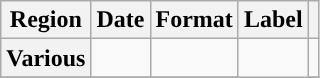<table class="wikitable plainrowheaders">
<tr>
<th scope="col">Region</th>
<th scope="col">Date</th>
<th scope="col">Format</th>
<th scope="col">Label</th>
<th scope="col"></th>
</tr>
<tr>
<th scope="row">Various</th>
<td></td>
<td></td>
<td rowspan="3"></td>
<td></td>
</tr>
<tr>
</tr>
</table>
